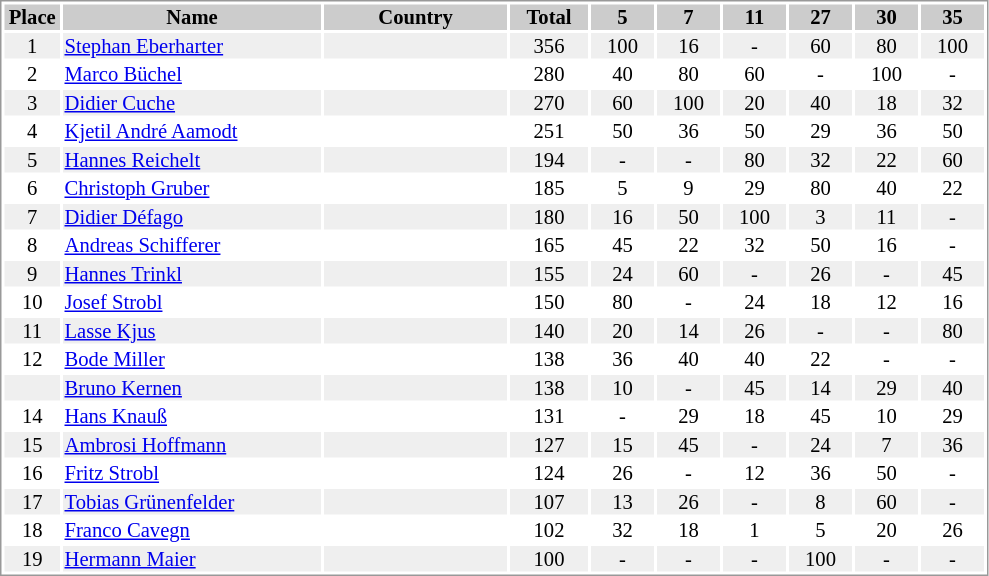<table border="0" style="border: 1px solid #999; background-color:#FFFFFF; text-align:center; font-size:86%; line-height:15px;">
<tr align="center" bgcolor="#CCCCCC">
<th width=35>Place</th>
<th width=170>Name</th>
<th width=120>Country</th>
<th width=50>Total</th>
<th width=40>5</th>
<th width=40>7</th>
<th width=40>11</th>
<th width=40>27</th>
<th width=40>30</th>
<th width=40>35</th>
</tr>
<tr bgcolor="#EFEFEF">
<td>1</td>
<td align="left"><a href='#'>Stephan Eberharter</a></td>
<td align="left"></td>
<td>356</td>
<td>100</td>
<td>16</td>
<td>-</td>
<td>60</td>
<td>80</td>
<td>100</td>
</tr>
<tr>
<td>2</td>
<td align="left"><a href='#'>Marco Büchel</a></td>
<td align="left"></td>
<td>280</td>
<td>40</td>
<td>80</td>
<td>60</td>
<td>-</td>
<td>100</td>
<td>-</td>
</tr>
<tr bgcolor="#EFEFEF">
<td>3</td>
<td align="left"><a href='#'>Didier Cuche</a></td>
<td align="left"> </td>
<td>270</td>
<td>60</td>
<td>100</td>
<td>20</td>
<td>40</td>
<td>18</td>
<td>32</td>
</tr>
<tr>
<td>4</td>
<td align="left"><a href='#'>Kjetil André Aamodt</a></td>
<td align="left"></td>
<td>251</td>
<td>50</td>
<td>36</td>
<td>50</td>
<td>29</td>
<td>36</td>
<td>50</td>
</tr>
<tr bgcolor="#EFEFEF">
<td>5</td>
<td align="left"><a href='#'>Hannes Reichelt</a></td>
<td align="left"></td>
<td>194</td>
<td>-</td>
<td>-</td>
<td>80</td>
<td>32</td>
<td>22</td>
<td>60</td>
</tr>
<tr>
<td>6</td>
<td align="left"><a href='#'>Christoph Gruber</a></td>
<td align="left"></td>
<td>185</td>
<td>5</td>
<td>9</td>
<td>29</td>
<td>80</td>
<td>40</td>
<td>22</td>
</tr>
<tr bgcolor="#EFEFEF">
<td>7</td>
<td align="left"><a href='#'>Didier Défago</a></td>
<td align="left"> </td>
<td>180</td>
<td>16</td>
<td>50</td>
<td>100</td>
<td>3</td>
<td>11</td>
<td>-</td>
</tr>
<tr>
<td>8</td>
<td align="left"><a href='#'>Andreas Schifferer</a></td>
<td align="left"></td>
<td>165</td>
<td>45</td>
<td>22</td>
<td>32</td>
<td>50</td>
<td>16</td>
<td>-</td>
</tr>
<tr bgcolor="#EFEFEF">
<td>9</td>
<td align="left"><a href='#'>Hannes Trinkl</a></td>
<td align="left"></td>
<td>155</td>
<td>24</td>
<td>60</td>
<td>-</td>
<td>26</td>
<td>-</td>
<td>45</td>
</tr>
<tr>
<td>10</td>
<td align="left"><a href='#'>Josef Strobl</a></td>
<td align="left"></td>
<td>150</td>
<td>80</td>
<td>-</td>
<td>24</td>
<td>18</td>
<td>12</td>
<td>16</td>
</tr>
<tr bgcolor="#EFEFEF">
<td>11</td>
<td align="left"><a href='#'>Lasse Kjus</a></td>
<td align="left"></td>
<td>140</td>
<td>20</td>
<td>14</td>
<td>26</td>
<td>-</td>
<td>-</td>
<td>80</td>
</tr>
<tr>
<td>12</td>
<td align="left"><a href='#'>Bode Miller</a></td>
<td align="left"></td>
<td>138</td>
<td>36</td>
<td>40</td>
<td>40</td>
<td>22</td>
<td>-</td>
<td>-</td>
</tr>
<tr bgcolor="#EFEFEF">
<td></td>
<td align="left"><a href='#'>Bruno Kernen</a></td>
<td align="left"> </td>
<td>138</td>
<td>10</td>
<td>-</td>
<td>45</td>
<td>14</td>
<td>29</td>
<td>40</td>
</tr>
<tr>
<td>14</td>
<td align="left"><a href='#'>Hans Knauß</a></td>
<td align="left"></td>
<td>131</td>
<td>-</td>
<td>29</td>
<td>18</td>
<td>45</td>
<td>10</td>
<td>29</td>
</tr>
<tr bgcolor="#EFEFEF">
<td>15</td>
<td align="left"><a href='#'>Ambrosi Hoffmann</a></td>
<td align="left"> </td>
<td>127</td>
<td>15</td>
<td>45</td>
<td>-</td>
<td>24</td>
<td>7</td>
<td>36</td>
</tr>
<tr>
<td>16</td>
<td align="left"><a href='#'>Fritz Strobl</a></td>
<td align="left"></td>
<td>124</td>
<td>26</td>
<td>-</td>
<td>12</td>
<td>36</td>
<td>50</td>
<td>-</td>
</tr>
<tr bgcolor="#EFEFEF">
<td>17</td>
<td align="left"><a href='#'>Tobias Grünenfelder</a></td>
<td align="left"> </td>
<td>107</td>
<td>13</td>
<td>26</td>
<td>-</td>
<td>8</td>
<td>60</td>
<td>-</td>
</tr>
<tr>
<td>18</td>
<td align="left"><a href='#'>Franco Cavegn</a></td>
<td align="left"> </td>
<td>102</td>
<td>32</td>
<td>18</td>
<td>1</td>
<td>5</td>
<td>20</td>
<td>26</td>
</tr>
<tr bgcolor="#EFEFEF">
<td>19</td>
<td align="left"><a href='#'>Hermann Maier</a></td>
<td align="left"></td>
<td>100</td>
<td>-</td>
<td>-</td>
<td>-</td>
<td>100</td>
<td>-</td>
<td>-</td>
</tr>
</table>
